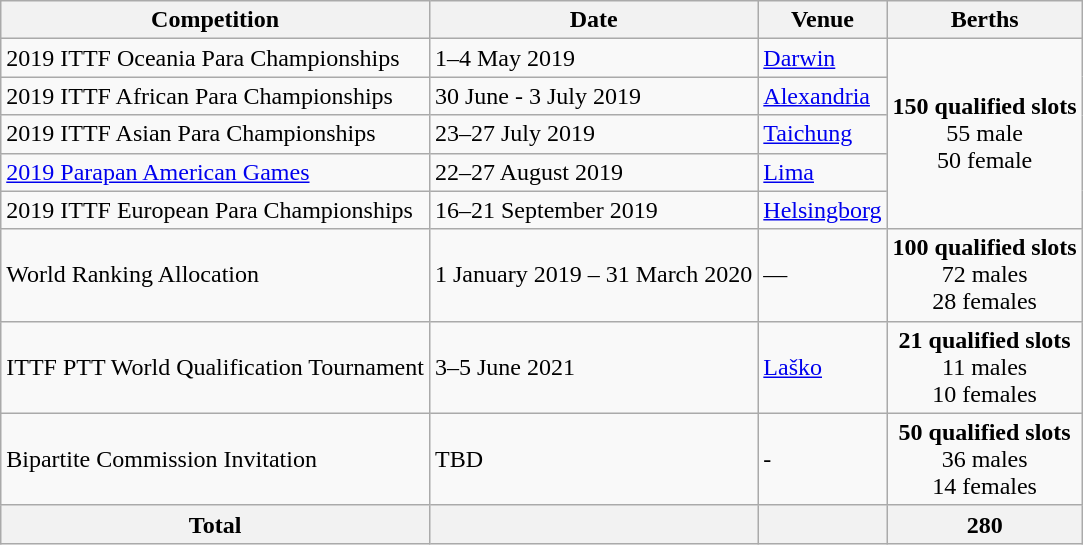<table class="wikitable">
<tr>
<th>Competition</th>
<th>Date</th>
<th>Venue</th>
<th>Berths</th>
</tr>
<tr>
<td>2019 ITTF Oceania Para Championships</td>
<td>1–4 May 2019</td>
<td> <a href='#'>Darwin</a></td>
<td rowspan=5 align="center"><strong>150 qualified slots</strong><br> 55 male<br> 50 female</td>
</tr>
<tr>
<td>2019 ITTF African Para Championships</td>
<td>30 June - 3 July 2019</td>
<td> <a href='#'>Alexandria</a></td>
</tr>
<tr>
<td>2019 ITTF Asian Para Championships</td>
<td>23–27 July 2019</td>
<td> <a href='#'>Taichung</a></td>
</tr>
<tr>
<td><a href='#'>2019 Parapan American Games</a></td>
<td>22–27 August 2019</td>
<td> <a href='#'>Lima</a></td>
</tr>
<tr>
<td>2019 ITTF European Para Championships</td>
<td>16–21 September 2019</td>
<td> <a href='#'>Helsingborg</a></td>
</tr>
<tr>
<td>World Ranking Allocation</td>
<td>1 January 2019 – 31 March 2020</td>
<td>—</td>
<td align="center"><strong>100 qualified slots</strong><br> 72 males<br> 28 females</td>
</tr>
<tr>
<td>ITTF PTT World Qualification Tournament</td>
<td>3–5 June 2021</td>
<td> <a href='#'>Laško</a></td>
<td align="center"><strong>21 qualified slots</strong><br> 11 males<br> 10 females</td>
</tr>
<tr>
<td>Bipartite Commission Invitation</td>
<td>TBD</td>
<td>-</td>
<td align="center"><strong>50 qualified slots</strong><br> 36 males<br> 14 females</td>
</tr>
<tr>
<th>Total</th>
<th></th>
<th></th>
<th align="center">280</th>
</tr>
</table>
